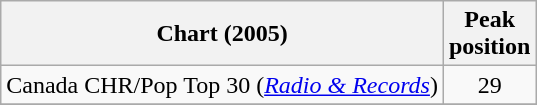<table class="wikitable sortable">
<tr>
<th align="left">Chart (2005)</th>
<th align="center">Peak<br>position</th>
</tr>
<tr>
<td>Canada CHR/Pop Top 30 (<em><a href='#'>Radio & Records</a></em>)</td>
<td align="center">29</td>
</tr>
<tr>
</tr>
</table>
